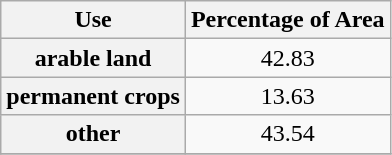<table class="wikitable" style="text-align:center">
<tr>
<th>Use</th>
<th>Percentage of Area</th>
</tr>
<tr>
<th>arable land</th>
<td>42.83</td>
</tr>
<tr>
<th>permanent crops</th>
<td>13.63</td>
</tr>
<tr>
<th>other</th>
<td>43.54</td>
</tr>
<tr>
</tr>
</table>
